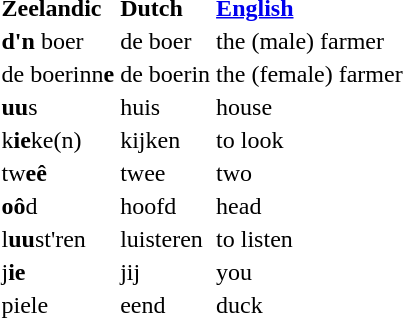<table>
<tr>
<td><strong>Zeelandic</strong></td>
<td><strong>Dutch</strong></td>
<td><strong><a href='#'>English</a></strong></td>
</tr>
<tr>
<td><strong>d'n</strong> boer</td>
<td>de boer</td>
<td>the (male) farmer</td>
</tr>
<tr>
<td>de boerinn<strong>e</strong></td>
<td>de boerin</td>
<td>the (female) farmer</td>
</tr>
<tr>
<td><strong>uu</strong>s</td>
<td>huis</td>
<td>house</td>
</tr>
<tr>
<td>k<strong>ie</strong>ke(n)</td>
<td>kijken</td>
<td>to look</td>
</tr>
<tr>
<td>tw<strong>eê</strong></td>
<td>twee</td>
<td>two</td>
</tr>
<tr>
<td><strong>oô</strong>d</td>
<td>hoofd</td>
<td>head</td>
</tr>
<tr>
<td>l<strong>uu</strong>st'ren</td>
<td>luisteren</td>
<td>to listen</td>
</tr>
<tr>
<td>j<strong>ie</strong></td>
<td>jij</td>
<td>you</td>
</tr>
<tr>
<td>piele</td>
<td>eend</td>
<td>duck</td>
</tr>
</table>
